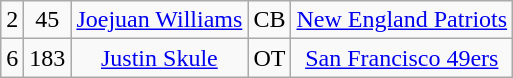<table class="wikitable" style="text-align:center">
<tr>
<td>2</td>
<td>45</td>
<td><a href='#'>Joejuan Williams</a></td>
<td>CB</td>
<td><a href='#'>New England Patriots</a></td>
</tr>
<tr>
<td>6</td>
<td>183</td>
<td><a href='#'>Justin Skule</a></td>
<td>OT</td>
<td><a href='#'>San Francisco 49ers</a></td>
</tr>
</table>
